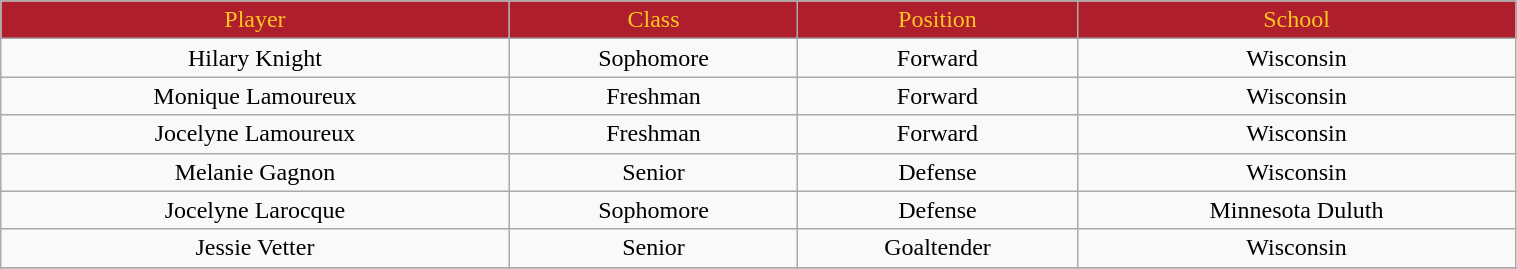<table class="wikitable" width="80%">
<tr align="center"  style=" background:#AF1E2D;color:#FFC61E;">
<td>Player</td>
<td>Class</td>
<td>Position</td>
<td>School</td>
</tr>
<tr align="center" bgcolor="">
<td>Hilary Knight</td>
<td>Sophomore</td>
<td>Forward</td>
<td>Wisconsin</td>
</tr>
<tr align="center" bgcolor="">
<td>Monique Lamoureux</td>
<td>Freshman</td>
<td>Forward</td>
<td>Wisconsin</td>
</tr>
<tr align="center" bgcolor="">
<td>Jocelyne Lamoureux</td>
<td>Freshman</td>
<td>Forward</td>
<td>Wisconsin</td>
</tr>
<tr align="center" bgcolor="">
<td>Melanie Gagnon</td>
<td>Senior</td>
<td>Defense</td>
<td>Wisconsin</td>
</tr>
<tr align="center" bgcolor="">
<td>Jocelyne Larocque</td>
<td>Sophomore</td>
<td>Defense</td>
<td>Minnesota Duluth</td>
</tr>
<tr align="center" bgcolor="">
<td>Jessie Vetter</td>
<td>Senior</td>
<td>Goaltender</td>
<td>Wisconsin</td>
</tr>
<tr align="center" bgcolor="">
</tr>
</table>
